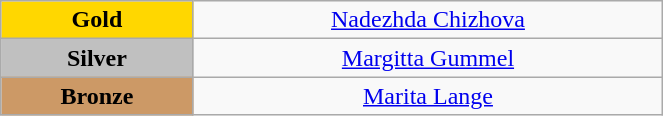<table class="wikitable" style="text-align:center; " width="35%">
<tr>
<td bgcolor="gold"><strong>Gold</strong></td>
<td><a href='#'>Nadezhda Chizhova</a><br>  <small><em></em></small></td>
</tr>
<tr>
<td bgcolor="silver"><strong>Silver</strong></td>
<td><a href='#'>Margitta Gummel</a><br>  <small><em></em></small></td>
</tr>
<tr>
<td bgcolor="CC9966"><strong>Bronze</strong></td>
<td><a href='#'>Marita Lange</a><br>  <small><em></em></small></td>
</tr>
</table>
